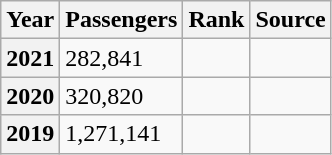<table class="wikitable sortable">
<tr>
<th>Year</th>
<th>Passengers</th>
<th>Rank</th>
<th>Source</th>
</tr>
<tr>
<th>2021</th>
<td>282,841 </td>
<td></td>
<td></td>
</tr>
<tr>
<th>2020</th>
<td>320,820 </td>
<td></td>
<td></td>
</tr>
<tr>
<th>2019</th>
<td>1,271,141</td>
<td></td>
<td></td>
</tr>
</table>
